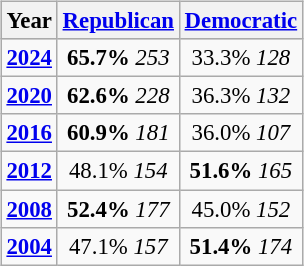<table class="wikitable" style="float:right; font-size:95%;">
<tr bgcolor=lightgrey>
<th>Year</th>
<th><a href='#'>Republican</a></th>
<th><a href='#'>Democratic</a></th>
</tr>
<tr>
<td style="text-align:center;" ><strong><a href='#'>2024</a></strong></td>
<td style="text-align:center;" ><strong>65.7%</strong> <em>253</em></td>
<td style="text-align:center;" >33.3% <em>128</em></td>
</tr>
<tr>
<td style="text-align:center;" ><strong><a href='#'>2020</a></strong></td>
<td style="text-align:center;" ><strong>62.6%</strong> <em>228</em></td>
<td style="text-align:center;" >36.3% <em>132</em></td>
</tr>
<tr>
<td style="text-align:center;" ><strong><a href='#'>2016</a></strong></td>
<td style="text-align:center;" ><strong>60.9%</strong> <em>181</em></td>
<td style="text-align:center;" >36.0% <em>107</em></td>
</tr>
<tr>
<td style="text-align:center;" ><strong><a href='#'>2012</a></strong></td>
<td style="text-align:center;" >48.1% <em>154</em></td>
<td style="text-align:center;" ><strong>51.6%</strong> <em>165</em></td>
</tr>
<tr>
<td style="text-align:center;" ><strong><a href='#'>2008</a></strong></td>
<td style="text-align:center;" ><strong>52.4%</strong> <em>177</em></td>
<td style="text-align:center;" >45.0% <em>152</em></td>
</tr>
<tr>
<td style="text-align:center;" ><strong><a href='#'>2004</a></strong></td>
<td style="text-align:center;" >47.1% <em>157</em></td>
<td style="text-align:center;" ><strong>51.4%</strong> <em>174</em></td>
</tr>
</table>
